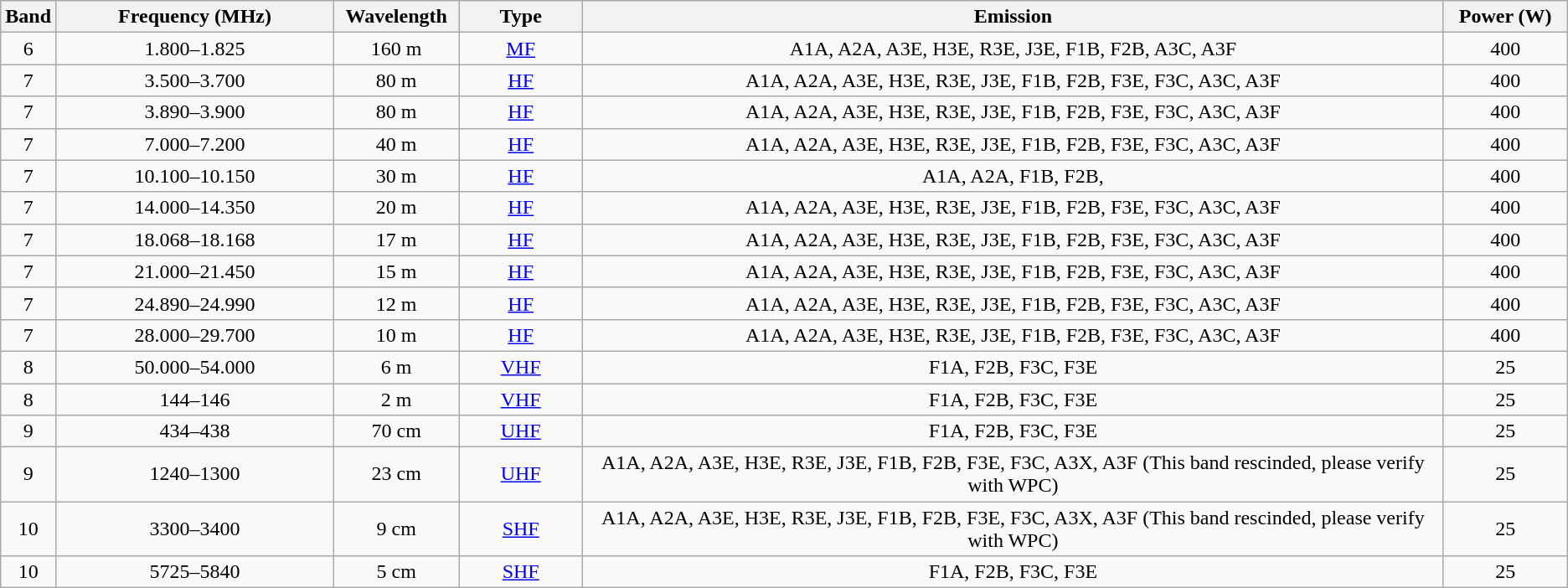<table class="wikitable sortable" style="text-align: center;">
<tr>
<th scope=col width="2%">Band</th>
<th scope=col width="18%"  class="unsortable">Frequency (MHz)</th>
<th scope=col width="8%" class="unsortable">Wavelength</th>
<th scope=col width="8%">Type</th>
<th scope=col width="56%" class="unsortable">Emission</th>
<th scope=col width="8%">Power (W)</th>
</tr>
<tr>
<td>6</td>
<td>1.800–1.825</td>
<td>160 m</td>
<td><a href='#'>MF</a></td>
<td>A1A, A2A, A3E, H3E, R3E, J3E, F1B, F2B, A3C, A3F</td>
<td>400</td>
</tr>
<tr>
<td>7</td>
<td>3.500–3.700</td>
<td>80 m</td>
<td><a href='#'>HF</a></td>
<td>A1A, A2A, A3E, H3E, R3E, J3E, F1B, F2B, F3E, F3C, A3C, A3F</td>
<td>400</td>
</tr>
<tr>
<td>7</td>
<td>3.890–3.900</td>
<td>80 m</td>
<td><a href='#'>HF</a></td>
<td>A1A, A2A, A3E, H3E, R3E, J3E, F1B, F2B, F3E, F3C, A3C, A3F</td>
<td>400</td>
</tr>
<tr>
<td>7</td>
<td>7.000–7.200</td>
<td>40 m</td>
<td><a href='#'>HF</a></td>
<td>A1A, A2A, A3E, H3E, R3E, J3E, F1B, F2B, F3E, F3C, A3C, A3F</td>
<td>400</td>
</tr>
<tr>
<td>7</td>
<td>10.100–10.150</td>
<td>30 m</td>
<td><a href='#'>HF</a></td>
<td>A1A, A2A, F1B, F2B,</td>
<td>400</td>
</tr>
<tr>
<td>7</td>
<td>14.000–14.350</td>
<td>20 m</td>
<td><a href='#'>HF</a></td>
<td>A1A, A2A, A3E, H3E, R3E, J3E, F1B, F2B, F3E, F3C, A3C, A3F</td>
<td>400</td>
</tr>
<tr>
<td>7</td>
<td>18.068–18.168</td>
<td>17 m</td>
<td><a href='#'>HF</a></td>
<td>A1A, A2A, A3E, H3E, R3E, J3E, F1B, F2B, F3E, F3C, A3C, A3F</td>
<td>400</td>
</tr>
<tr>
<td>7</td>
<td>21.000–21.450</td>
<td>15 m</td>
<td><a href='#'>HF</a></td>
<td>A1A, A2A, A3E, H3E, R3E, J3E, F1B, F2B, F3E, F3C, A3C, A3F</td>
<td>400</td>
</tr>
<tr>
<td>7</td>
<td>24.890–24.990</td>
<td>12 m</td>
<td><a href='#'>HF</a></td>
<td>A1A, A2A, A3E, H3E, R3E, J3E, F1B, F2B, F3E, F3C, A3C, A3F</td>
<td>400</td>
</tr>
<tr>
<td>7</td>
<td>28.000–29.700</td>
<td>10 m</td>
<td><a href='#'>HF</a></td>
<td>A1A, A2A, A3E, H3E, R3E, J3E, F1B, F2B, F3E, F3C, A3C, A3F</td>
<td>400</td>
</tr>
<tr>
<td>8</td>
<td>50.000–54.000</td>
<td>6 m</td>
<td><a href='#'>VHF</a></td>
<td>F1A, F2B, F3C, F3E</td>
<td>25</td>
</tr>
<tr>
<td>8</td>
<td>144–146</td>
<td>2 m</td>
<td><a href='#'>VHF</a></td>
<td>F1A, F2B, F3C, F3E</td>
<td>25</td>
</tr>
<tr>
<td>9</td>
<td>434–438</td>
<td>70 cm</td>
<td><a href='#'>UHF</a></td>
<td>F1A, F2B, F3C, F3E</td>
<td>25</td>
</tr>
<tr>
<td>9</td>
<td>1240–1300</td>
<td>23 cm</td>
<td><a href='#'>UHF</a></td>
<td>A1A, A2A, A3E, H3E, R3E, J3E, F1B, F2B, F3E, F3C, A3X, A3F (This band rescinded, please verify with WPC)</td>
<td>25</td>
</tr>
<tr>
<td>10</td>
<td>3300–3400</td>
<td>9 cm</td>
<td><a href='#'>SHF</a></td>
<td>A1A, A2A, A3E, H3E, R3E, J3E, F1B, F2B, F3E, F3C, A3X, A3F (This band rescinded, please verify with WPC)</td>
<td>25</td>
</tr>
<tr>
<td>10</td>
<td>5725–5840</td>
<td>5 cm</td>
<td><a href='#'>SHF</a></td>
<td>F1A, F2B, F3C, F3E</td>
<td>25</td>
</tr>
</table>
